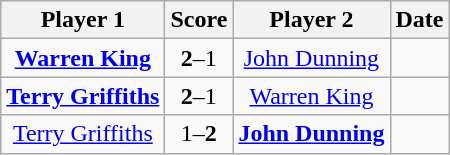<table class="wikitable" style="text-align: center">
<tr>
<th>Player 1</th>
<th>Score</th>
<th>Player 2</th>
<th>Date</th>
</tr>
<tr>
<td> <strong><a href='#'>Warren King</a></strong></td>
<td><strong>2</strong>–1</td>
<td> <a href='#'>John Dunning</a></td>
<td></td>
</tr>
<tr>
<td> <strong><a href='#'>Terry Griffiths</a></strong></td>
<td><strong>2</strong>–1</td>
<td> <a href='#'>Warren King</a></td>
<td></td>
</tr>
<tr>
<td> <a href='#'>Terry Griffiths</a></td>
<td>1–<strong>2</strong></td>
<td> <strong><a href='#'>John Dunning</a></strong></td>
<td></td>
</tr>
</table>
